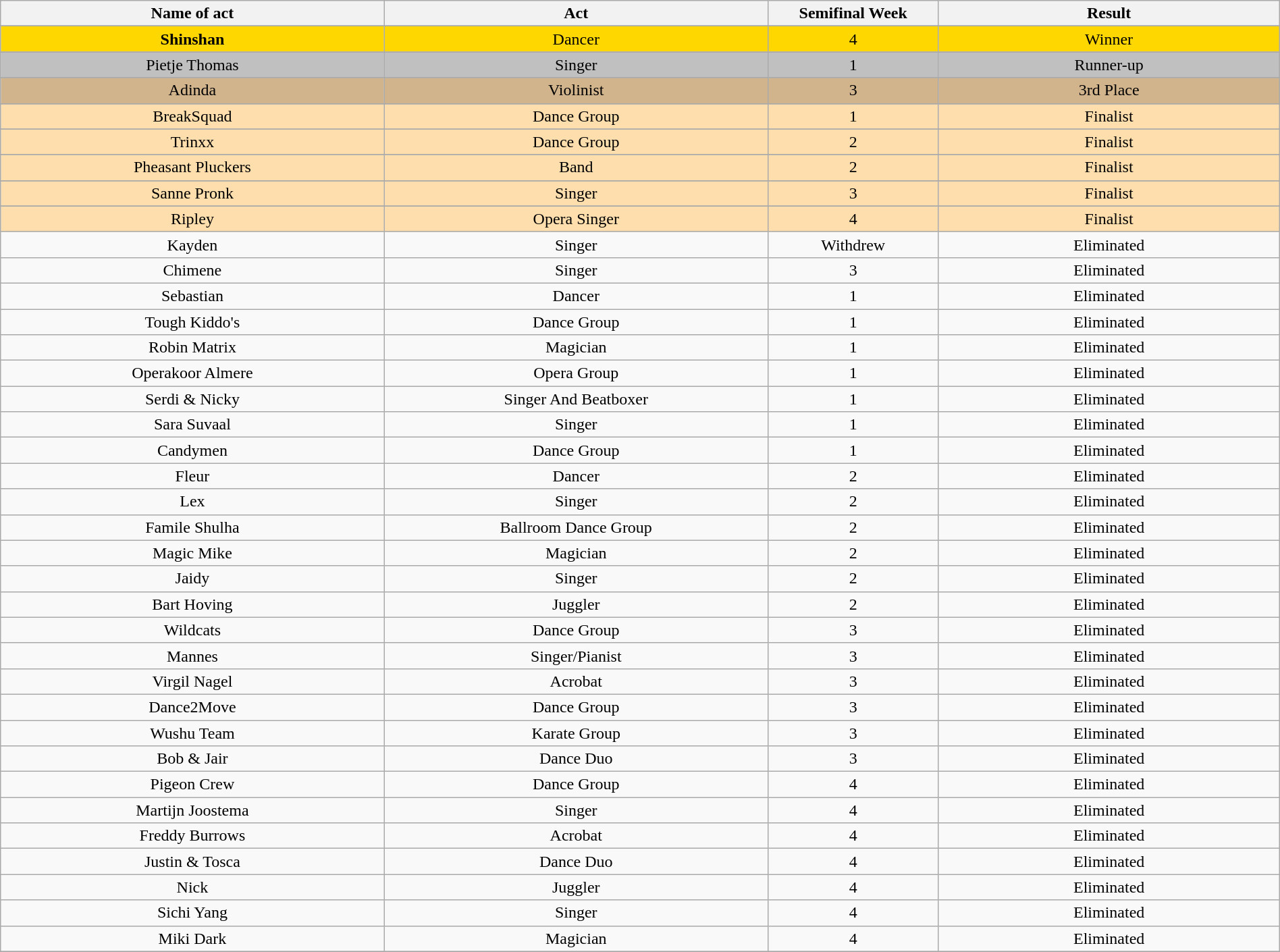<table class="wikitable sortable" style="width:100%; text-align:center;">
<tr>
<th style="width:18%;">Name of act</th>
<th style="width:18%">Act</th>
<th style="width:08%">Semifinal Week</th>
<th style="width:16%">Result</th>
</tr>
<tr>
</tr>
<tr style="background:gold;">
<td><strong>Shinshan</strong> </td>
<td>Dancer</td>
<td>4</td>
<td>Winner</td>
</tr>
<tr>
</tr>
<tr style="background:silver;">
<td>Pietje Thomas</td>
<td>Singer</td>
<td>1</td>
<td>Runner-up</td>
</tr>
<tr>
</tr>
<tr style="color:black; background:tan;">
<td>Adinda</td>
<td>Violinist</td>
<td>3</td>
<td>3rd Place</td>
</tr>
<tr>
</tr>
<tr bgcolor = NavajoWhite>
<td>BreakSquad</td>
<td>Dance Group</td>
<td>1</td>
<td>Finalist</td>
</tr>
<tr>
</tr>
<tr bgcolor = NavajoWhite>
<td>Trinxx</td>
<td>Dance Group</td>
<td>2</td>
<td>Finalist</td>
</tr>
<tr>
</tr>
<tr bgcolor = NavajoWhite>
<td>Pheasant Pluckers</td>
<td>Band</td>
<td>2</td>
<td>Finalist</td>
</tr>
<tr>
</tr>
<tr bgcolor = NavajoWhite>
<td>Sanne Pronk</td>
<td>Singer</td>
<td>3</td>
<td>Finalist</td>
</tr>
<tr>
</tr>
<tr bgcolor = NavajoWhite>
<td>Ripley</td>
<td>Opera Singer</td>
<td>4</td>
<td>Finalist</td>
</tr>
<tr>
<td>Kayden </td>
<td>Singer</td>
<td>Withdrew</td>
<td>Eliminated</td>
</tr>
<tr>
<td>Chimene </td>
<td>Singer</td>
<td>3</td>
<td>Eliminated</td>
</tr>
<tr>
<td>Sebastian </td>
<td>Dancer</td>
<td>1</td>
<td>Eliminated</td>
</tr>
<tr>
<td>Tough Kiddo's</td>
<td>Dance Group</td>
<td>1</td>
<td>Eliminated</td>
</tr>
<tr>
<td>Robin Matrix</td>
<td>Magician</td>
<td>1</td>
<td>Eliminated</td>
</tr>
<tr>
<td>Operakoor Almere</td>
<td>Opera Group</td>
<td>1</td>
<td>Eliminated</td>
</tr>
<tr>
<td>Serdi & Nicky</td>
<td>Singer And Beatboxer</td>
<td>1</td>
<td>Eliminated</td>
</tr>
<tr>
<td>Sara Suvaal</td>
<td>Singer</td>
<td>1</td>
<td>Eliminated</td>
</tr>
<tr>
<td>Candymen</td>
<td>Dance Group</td>
<td>1</td>
<td>Eliminated</td>
</tr>
<tr>
<td>Fleur</td>
<td>Dancer</td>
<td>2</td>
<td>Eliminated</td>
</tr>
<tr>
<td>Lex</td>
<td>Singer</td>
<td>2</td>
<td>Eliminated</td>
</tr>
<tr>
<td>Famile Shulha</td>
<td>Ballroom Dance Group</td>
<td>2</td>
<td>Eliminated</td>
</tr>
<tr>
<td>Magic Mike</td>
<td>Magician</td>
<td>2</td>
<td>Eliminated</td>
</tr>
<tr>
<td>Jaidy</td>
<td>Singer</td>
<td>2</td>
<td>Eliminated</td>
</tr>
<tr>
<td>Bart Hoving</td>
<td>Juggler</td>
<td>2</td>
<td>Eliminated</td>
</tr>
<tr>
<td>Wildcats</td>
<td>Dance Group</td>
<td>3</td>
<td>Eliminated</td>
</tr>
<tr>
<td>Mannes</td>
<td>Singer/Pianist</td>
<td>3</td>
<td>Eliminated</td>
</tr>
<tr>
<td>Virgil Nagel</td>
<td>Acrobat</td>
<td>3</td>
<td>Eliminated</td>
</tr>
<tr>
<td>Dance2Move</td>
<td>Dance Group</td>
<td>3</td>
<td>Eliminated</td>
</tr>
<tr>
<td>Wushu Team</td>
<td>Karate Group</td>
<td>3</td>
<td>Eliminated</td>
</tr>
<tr>
<td>Bob & Jair</td>
<td>Dance Duo</td>
<td>3</td>
<td>Eliminated</td>
</tr>
<tr>
<td>Pigeon Crew</td>
<td>Dance Group</td>
<td>4</td>
<td>Eliminated</td>
</tr>
<tr>
<td>Martijn Joostema</td>
<td>Singer</td>
<td>4</td>
<td>Eliminated</td>
</tr>
<tr>
<td>Freddy Burrows</td>
<td>Acrobat</td>
<td>4</td>
<td>Eliminated</td>
</tr>
<tr>
<td>Justin & Tosca</td>
<td>Dance Duo</td>
<td>4</td>
<td>Eliminated</td>
</tr>
<tr>
<td>Nick</td>
<td>Juggler</td>
<td>4</td>
<td>Eliminated</td>
</tr>
<tr>
<td>Sichi Yang</td>
<td>Singer</td>
<td>4</td>
<td>Eliminated</td>
</tr>
<tr>
<td>Miki Dark</td>
<td>Magician</td>
<td>4</td>
<td>Eliminated</td>
</tr>
<tr>
</tr>
</table>
